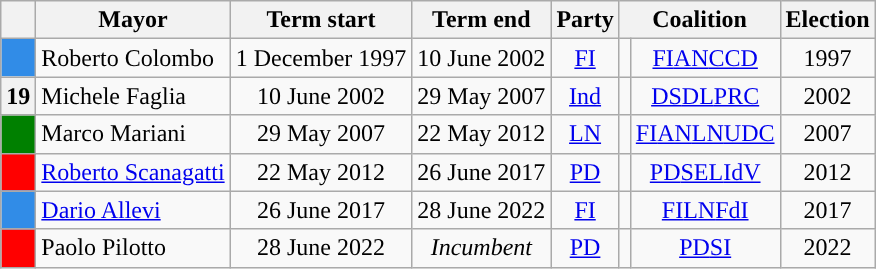<table class="wikitable">
<tr>
<th class=unsortable> </th>
<th>Mayor</th>
<th>Term start</th>
<th>Term end</th>
<th>Party</th>
<th colspan="2">Coalition</th>
<th>Election</th>
</tr>
<tr>
<th style="background:#318CE7;"></th>
<td>Roberto Colombo</td>
<td align=center>1 December 1997</td>
<td align=center>10 June 2002</td>
<td align=center><a href='#'>FI</a></td>
<td style="background: "></td>
<td align=center><a href='#'>FI</a><a href='#'>AN</a><a href='#'>CCD</a></td>
<td align=center>1997</td>
</tr>
<tr>
<th style="background:">19</th>
<td>Michele Faglia</td>
<td align=center>10 June 2002</td>
<td align=center>29 May 2007</td>
<td align=center><a href='#'>Ind</a></td>
<td style="background: "></td>
<td align=center><a href='#'>DS</a><a href='#'>DL</a><a href='#'>PRC</a></td>
<td align=center>2002</td>
</tr>
<tr>
<th style="background:#008000;"></th>
<td>Marco Mariani</td>
<td align=center>29 May 2007</td>
<td align=center>22 May 2012</td>
<td align=center><a href='#'>LN</a></td>
<td style="background: "></td>
<td align=center><a href='#'>FI</a><a href='#'>AN</a><a href='#'>LN</a><a href='#'>UDC</a></td>
<td align=center>2007</td>
</tr>
<tr>
<th style="background:#FF0000;"></th>
<td><a href='#'>Roberto Scanagatti</a></td>
<td align=center>22 May 2012</td>
<td align=center>26 June 2017</td>
<td align=center><a href='#'>PD</a></td>
<td style="background: "></td>
<td align=center><a href='#'>PD</a><a href='#'>SEL</a><a href='#'>IdV</a></td>
<td align=center>2012</td>
</tr>
<tr>
<th style="background:#318CE7;"></th>
<td><a href='#'>Dario Allevi</a></td>
<td align=center>26 June 2017</td>
<td align=center>28 June 2022</td>
<td align=center><a href='#'>FI</a></td>
<td style="background: "></td>
<td align=center><a href='#'>FI</a><a href='#'>LN</a><a href='#'>FdI</a></td>
<td align=center>2017</td>
</tr>
<tr>
<th style="background:#FF0000;"></th>
<td>Paolo Pilotto</td>
<td align=center>28 June 2022</td>
<td align=center><em>Incumbent</em></td>
<td align=center><a href='#'>PD</a></td>
<td style="background: "></td>
<td align=center><a href='#'>PD</a><a href='#'>SI</a></td>
<td align=center>2022</td>
</tr>
</table>
